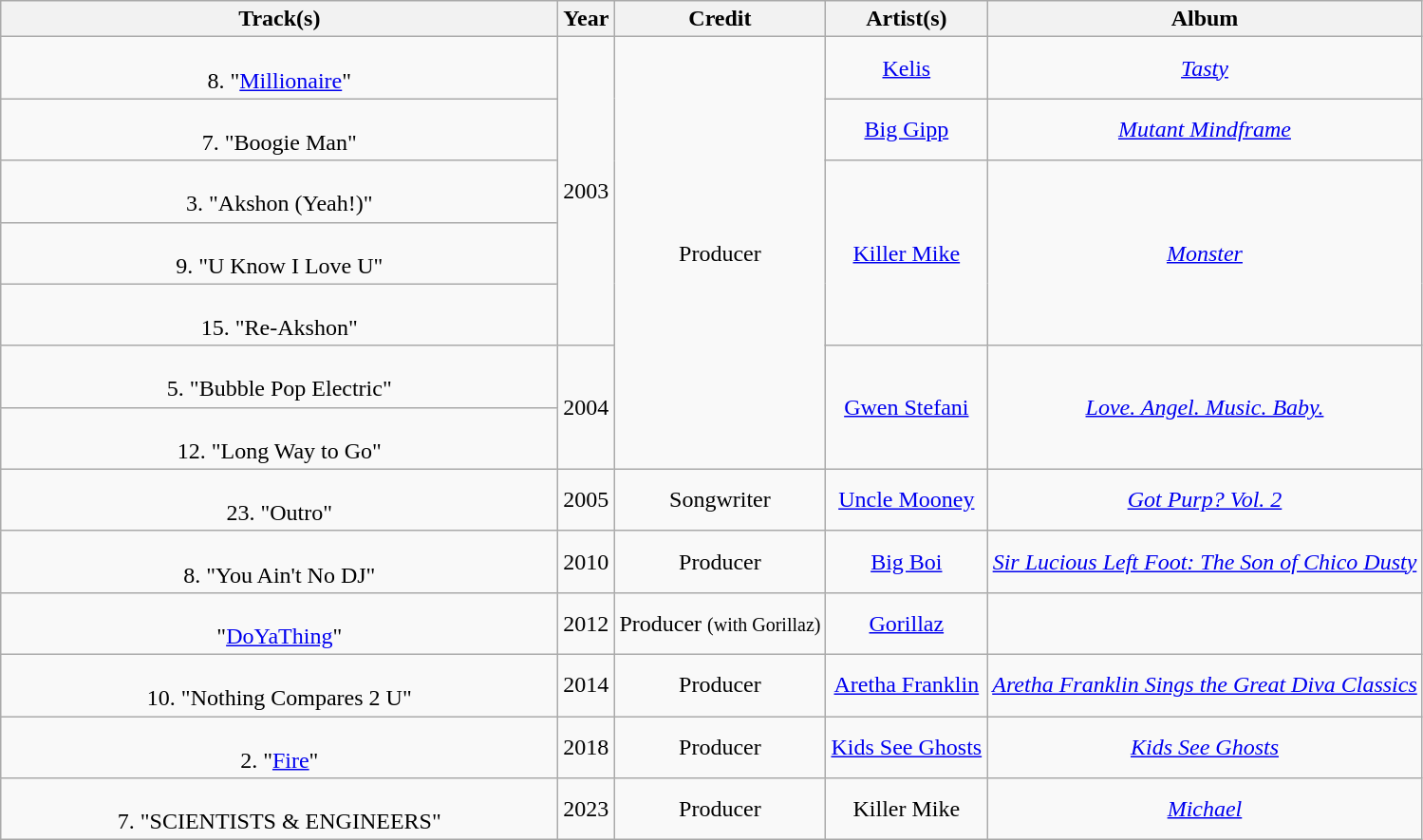<table class="wikitable plainrowheaders" style="text-align:center;">
<tr>
<th scope="col" style="width:24em;">Track(s)</th>
<th scope="col" style="width:1em;">Year</th>
<th scope="col">Credit</th>
<th scope="col">Artist(s)</th>
<th scope="col">Album</th>
</tr>
<tr>
<td><br>8. "<a href='#'>Millionaire</a>" <br></td>
<td rowspan="5">2003</td>
<td rowspan="7">Producer</td>
<td><a href='#'>Kelis</a></td>
<td><em><a href='#'>Tasty</a></em></td>
</tr>
<tr>
<td><br>7. "Boogie Man"<br></td>
<td><a href='#'>Big Gipp</a></td>
<td><em><a href='#'>Mutant Mindframe</a></em></td>
</tr>
<tr>
<td><br>3. "Akshon (Yeah!)"<br></td>
<td rowspan="3"><a href='#'>Killer Mike</a></td>
<td rowspan="3"><em><a href='#'>Monster</a></em></td>
</tr>
<tr>
<td><br>9. "U Know I Love U"</td>
</tr>
<tr>
<td><br>15. "Re-Akshon"<br></td>
</tr>
<tr>
<td><br>5. "Bubble Pop Electric"<br></td>
<td rowspan="2">2004</td>
<td rowspan="2"><a href='#'>Gwen Stefani</a></td>
<td rowspan="2"><em><a href='#'>Love. Angel. Music. Baby.</a></em></td>
</tr>
<tr>
<td><br>12. "Long Way to Go" <br></td>
</tr>
<tr>
<td><br>23. "Outro"</td>
<td>2005</td>
<td>Songwriter</td>
<td><a href='#'>Uncle Mooney</a></td>
<td><em><a href='#'>Got Purp? Vol. 2</a></em></td>
</tr>
<tr>
<td><br>8. "You Ain't No DJ"<br></td>
<td>2010</td>
<td>Producer</td>
<td><a href='#'>Big Boi</a></td>
<td><em><a href='#'>Sir Lucious Left Foot: The Son of Chico Dusty</a></em></td>
</tr>
<tr>
<td><br>"<a href='#'>DoYaThing</a>"<br></td>
<td>2012</td>
<td>Producer <small>(with Gorillaz)</small></td>
<td><a href='#'>Gorillaz</a></td>
<td></td>
</tr>
<tr>
<td><br>10. "Nothing Compares 2 U"</td>
<td>2014</td>
<td>Producer</td>
<td><a href='#'>Aretha Franklin</a></td>
<td><em><a href='#'>Aretha Franklin Sings the Great Diva Classics</a></em></td>
</tr>
<tr>
<td><br>2. "<a href='#'>Fire</a>"</td>
<td>2018</td>
<td>Producer </td>
<td><a href='#'>Kids See Ghosts</a></td>
<td><em><a href='#'>Kids See Ghosts</a></em></td>
</tr>
<tr>
<td><br>7. "SCIENTISTS & ENGINEERS" <br></td>
<td>2023</td>
<td>Producer </td>
<td>Killer Mike</td>
<td><em><a href='#'>Michael</a></em></td>
</tr>
</table>
